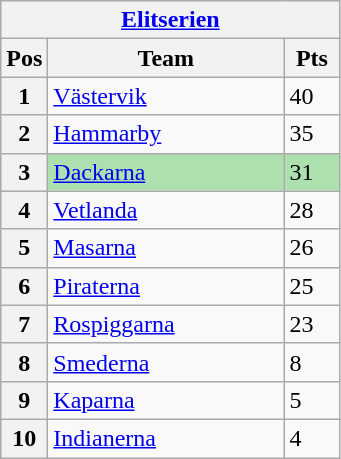<table class="wikitable">
<tr>
<th colspan="3"><a href='#'>Elitserien</a></th>
</tr>
<tr>
<th width=20>Pos</th>
<th width=150>Team</th>
<th width=30>Pts</th>
</tr>
<tr>
<th>1</th>
<td><a href='#'>Västervik</a></td>
<td>40</td>
</tr>
<tr>
<th>2</th>
<td><a href='#'>Hammarby</a></td>
<td>35</td>
</tr>
<tr style="background:#ACE1AF;">
<th>3</th>
<td><a href='#'>Dackarna</a></td>
<td>31</td>
</tr>
<tr>
<th>4</th>
<td><a href='#'>Vetlanda</a></td>
<td>28</td>
</tr>
<tr>
<th>5</th>
<td><a href='#'>Masarna</a></td>
<td>26</td>
</tr>
<tr>
<th>6</th>
<td><a href='#'>Piraterna</a></td>
<td>25</td>
</tr>
<tr>
<th>7</th>
<td><a href='#'>Rospiggarna</a></td>
<td>23</td>
</tr>
<tr>
<th>8</th>
<td><a href='#'>Smederna</a></td>
<td>8</td>
</tr>
<tr>
<th>9</th>
<td><a href='#'>Kaparna</a></td>
<td>5</td>
</tr>
<tr>
<th>10</th>
<td><a href='#'>Indianerna</a></td>
<td>4</td>
</tr>
</table>
